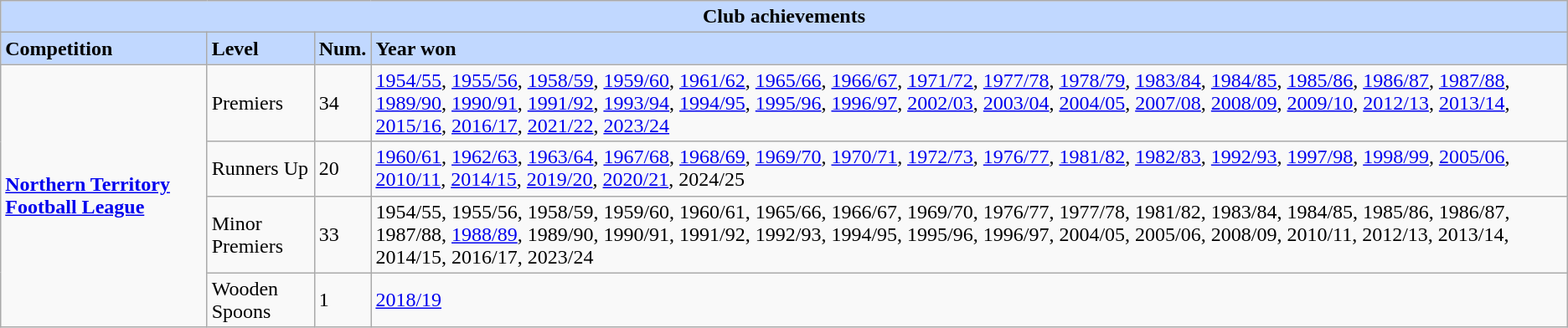<table class="wikitable">
<tr style="background:#C1D8FF;">
<td colspan="4" style="text-align:center;"><strong>Club achievements</strong></td>
</tr>
<tr style="background:#C1D8FF;">
<td><strong>Competition</strong></td>
<td><strong>Level</strong></td>
<td><strong>Num.</strong></td>
<td><strong>Year won</strong></td>
</tr>
<tr>
<td rowspan="4"><strong><a href='#'>Northern Territory Football League</a></strong></td>
<td>Premiers</td>
<td>34</td>
<td><a href='#'>1954/55</a>, <a href='#'>1955/56</a>, <a href='#'>1958/59</a>, <a href='#'>1959/60</a>, <a href='#'>1961/62</a>, <a href='#'>1965/66</a>, <a href='#'>1966/67</a>, <a href='#'>1971/72</a>, <a href='#'>1977/78</a>, <a href='#'>1978/79</a>, <a href='#'>1983/84</a>, <a href='#'>1984/85</a>, <a href='#'>1985/86</a>, <a href='#'>1986/87</a>, <a href='#'>1987/88</a>, <a href='#'>1989/90</a>, <a href='#'>1990/91</a>, <a href='#'>1991/92</a>, <a href='#'>1993/94</a>, <a href='#'>1994/95</a>, <a href='#'>1995/96</a>, <a href='#'>1996/97</a>, <a href='#'>2002/03</a>, <a href='#'>2003/04</a>, <a href='#'>2004/05</a>, <a href='#'>2007/08</a>, <a href='#'>2008/09</a>, <a href='#'>2009/10</a>, <a href='#'>2012/13</a>, <a href='#'>2013/14</a>, <a href='#'>2015/16</a>, <a href='#'>2016/17</a>, <a href='#'>2021/22</a>, <a href='#'>2023/24</a></td>
</tr>
<tr>
<td>Runners Up</td>
<td>20</td>
<td><a href='#'>1960/61</a>, <a href='#'>1962/63</a>, <a href='#'>1963/64</a>, <a href='#'>1967/68</a>, <a href='#'>1968/69</a>, <a href='#'>1969/70</a>, <a href='#'>1970/71</a>, <a href='#'>1972/73</a>, <a href='#'>1976/77</a>, <a href='#'>1981/82</a>, <a href='#'>1982/83</a>, <a href='#'>1992/93</a>, <a href='#'>1997/98</a>, <a href='#'>1998/99</a>, <a href='#'>2005/06</a>, <a href='#'>2010/11</a>, <a href='#'>2014/15</a>, <a href='#'>2019/20</a>, <a href='#'>2020/21</a>, 2024/25</td>
</tr>
<tr>
<td>Minor Premiers</td>
<td>33</td>
<td>1954/55, 1955/56, 1958/59, 1959/60, 1960/61, 1965/66, 1966/67, 1969/70, 1976/77, 1977/78, 1981/82, 1983/84,  1984/85, 1985/86, 1986/87, 1987/88, <a href='#'>1988/89</a>, 1989/90, 1990/91, 1991/92, 1992/93, 1994/95, 1995/96, 1996/97, 2004/05, 2005/06, 2008/09, 2010/11, 2012/13, 2013/14, 2014/15, 2016/17, 2023/24</td>
</tr>
<tr>
<td>Wooden Spoons</td>
<td>1</td>
<td><a href='#'>2018/19</a></td>
</tr>
</table>
